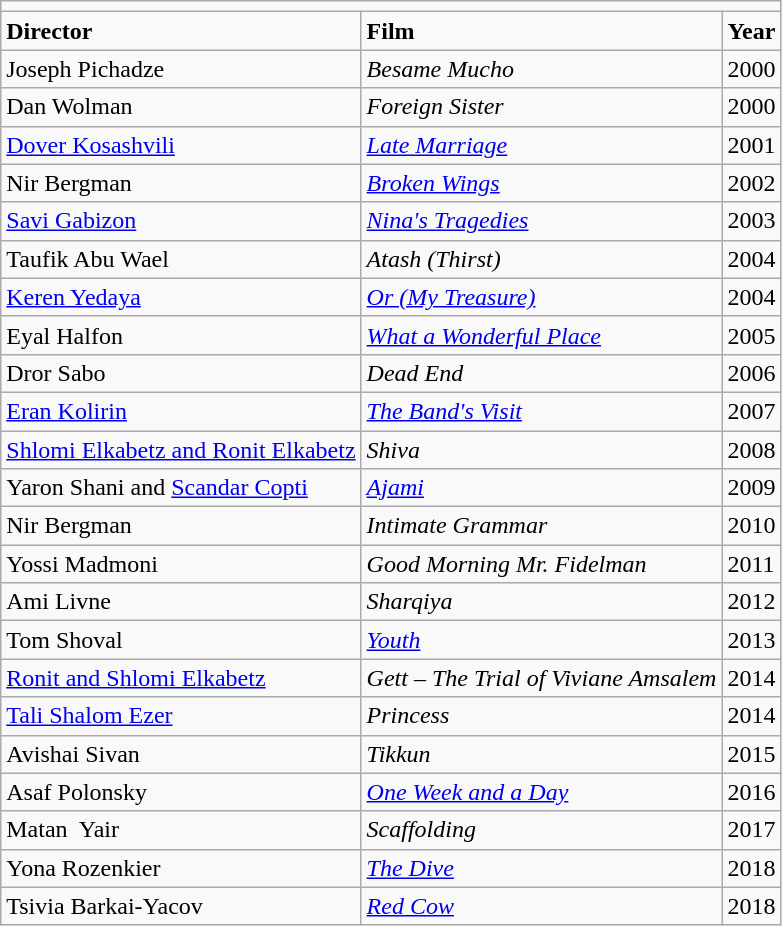<table class="wikitable sortable mw-collapsible mw-collapsed">
<tr>
<td colspan="3"></td>
</tr>
<tr>
<td><strong>Director</strong></td>
<td><strong>Film</strong></td>
<td><strong>Year</strong></td>
</tr>
<tr>
<td>Joseph Pichadze</td>
<td><em>Besame Mucho</em></td>
<td>2000</td>
</tr>
<tr>
<td>Dan Wolman</td>
<td><em>Foreign Sister</em></td>
<td>2000</td>
</tr>
<tr>
<td><a href='#'>Dover Kosashvili</a></td>
<td><em><a href='#'>Late Marriage</a></em></td>
<td>2001</td>
</tr>
<tr>
<td>Nir Bergman</td>
<td><em><a href='#'>Broken Wings</a></em></td>
<td>2002</td>
</tr>
<tr>
<td><a href='#'>Savi Gabizon</a></td>
<td><em><a href='#'>Nina's Tragedies</a></em></td>
<td>2003</td>
</tr>
<tr>
<td>Taufik Abu Wael</td>
<td><em>Atash (Thirst)</em></td>
<td>2004</td>
</tr>
<tr>
<td><a href='#'>Keren Yedaya</a></td>
<td><em><a href='#'>Or (My Treasure)</a></em></td>
<td>2004</td>
</tr>
<tr>
<td>Eyal Halfon</td>
<td><em><a href='#'>What a Wonderful Place</a></em></td>
<td>2005</td>
</tr>
<tr>
<td>Dror Sabo</td>
<td><em>Dead End</em></td>
<td>2006</td>
</tr>
<tr>
<td><a href='#'>Eran Kolirin</a></td>
<td><em><a href='#'>The Band's Visit</a></em></td>
<td>2007</td>
</tr>
<tr>
<td><a href='#'>Shlomi Elkabetz and Ronit Elkabetz</a></td>
<td><em>Shiva</em></td>
<td>2008</td>
</tr>
<tr>
<td>Yaron Shani and  <a href='#'>Scandar Copti</a></td>
<td><em><a href='#'>Ajami</a></em></td>
<td>2009</td>
</tr>
<tr>
<td>Nir Bergman</td>
<td><em>Intimate Grammar</em></td>
<td>2010</td>
</tr>
<tr>
<td>Yossi Madmoni</td>
<td><em>Good Morning Mr.  Fidelman</em></td>
<td>2011</td>
</tr>
<tr>
<td>Ami Livne</td>
<td><em>Sharqiya</em></td>
<td>2012</td>
</tr>
<tr>
<td>Tom Shoval</td>
<td><em><a href='#'>Youth</a></em></td>
<td>2013</td>
</tr>
<tr>
<td><a href='#'>Ronit and Shlomi Elkabetz</a></td>
<td><em>Gett – The Trial  of Viviane Amsalem</em></td>
<td>2014</td>
</tr>
<tr>
<td><a href='#'>Tali Shalom Ezer</a></td>
<td><em>Princess</em></td>
<td>2014</td>
</tr>
<tr>
<td>Avishai Sivan</td>
<td><em>Tikkun</em></td>
<td>2015</td>
</tr>
<tr>
<td>Asaf Polonsky</td>
<td><em><a href='#'>One Week and a Day</a></em></td>
<td>2016</td>
</tr>
<tr>
<td>Matan  Yair</td>
<td><em>Scaffolding</em></td>
<td>2017</td>
</tr>
<tr>
<td>Yona Rozenkier</td>
<td><em><a href='#'>The Dive</a></em></td>
<td>2018</td>
</tr>
<tr>
<td>Tsivia Barkai-Yacov</td>
<td><em><a href='#'>Red Cow</a></em></td>
<td>2018</td>
</tr>
</table>
